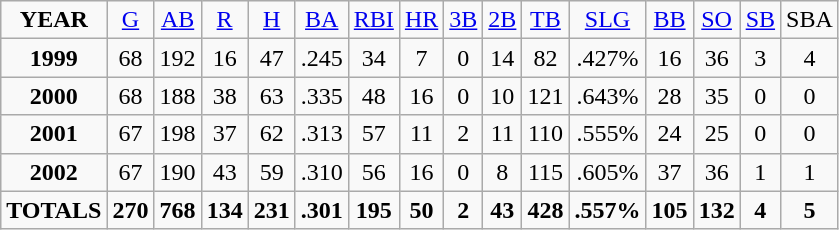<table class="sortable wikitable" style="text-align:center;">
<tr>
<td><strong>YEAR</strong></td>
<td><a href='#'>G</a></td>
<td><a href='#'>AB</a></td>
<td><a href='#'>R</a></td>
<td><a href='#'>H</a></td>
<td><a href='#'>BA</a></td>
<td><a href='#'>RBI</a></td>
<td><a href='#'>HR</a></td>
<td><a href='#'>3B</a></td>
<td><a href='#'>2B</a></td>
<td><a href='#'>TB</a></td>
<td><a href='#'>SLG</a></td>
<td><a href='#'>BB</a></td>
<td><a href='#'>SO</a></td>
<td><a href='#'>SB</a></td>
<td>SBA</td>
</tr>
<tr>
<td><strong>1999</strong></td>
<td>68</td>
<td>192</td>
<td>16</td>
<td>47</td>
<td>.245</td>
<td>34</td>
<td>7</td>
<td>0</td>
<td>14</td>
<td>82</td>
<td>.427%</td>
<td>16</td>
<td>36</td>
<td>3</td>
<td>4</td>
</tr>
<tr>
<td><strong>2000</strong></td>
<td>68</td>
<td>188</td>
<td>38</td>
<td>63</td>
<td>.335</td>
<td>48</td>
<td>16</td>
<td>0</td>
<td>10</td>
<td>121</td>
<td>.643%</td>
<td>28</td>
<td>35</td>
<td>0</td>
<td>0</td>
</tr>
<tr>
<td><strong>2001</strong></td>
<td>67</td>
<td>198</td>
<td>37</td>
<td>62</td>
<td>.313</td>
<td>57</td>
<td>11</td>
<td>2</td>
<td>11</td>
<td>110</td>
<td>.555%</td>
<td>24</td>
<td>25</td>
<td>0</td>
<td>0</td>
</tr>
<tr>
<td><strong>2002</strong></td>
<td>67</td>
<td>190</td>
<td>43</td>
<td>59</td>
<td>.310</td>
<td>56</td>
<td>16</td>
<td>0</td>
<td>8</td>
<td>115</td>
<td>.605%</td>
<td>37</td>
<td>36</td>
<td>1</td>
<td>1</td>
</tr>
<tr>
<td><strong>TOTALS</strong></td>
<td><strong>270</strong></td>
<td><strong>768</strong></td>
<td><strong>134</strong></td>
<td><strong>231</strong></td>
<td><strong>.301</strong></td>
<td><strong>195</strong></td>
<td><strong>50</strong></td>
<td><strong>2</strong></td>
<td><strong>43</strong></td>
<td><strong>428</strong></td>
<td><strong>.557%</strong></td>
<td><strong>105</strong></td>
<td><strong>132</strong></td>
<td><strong>4</strong></td>
<td><strong>5</strong></td>
</tr>
</table>
